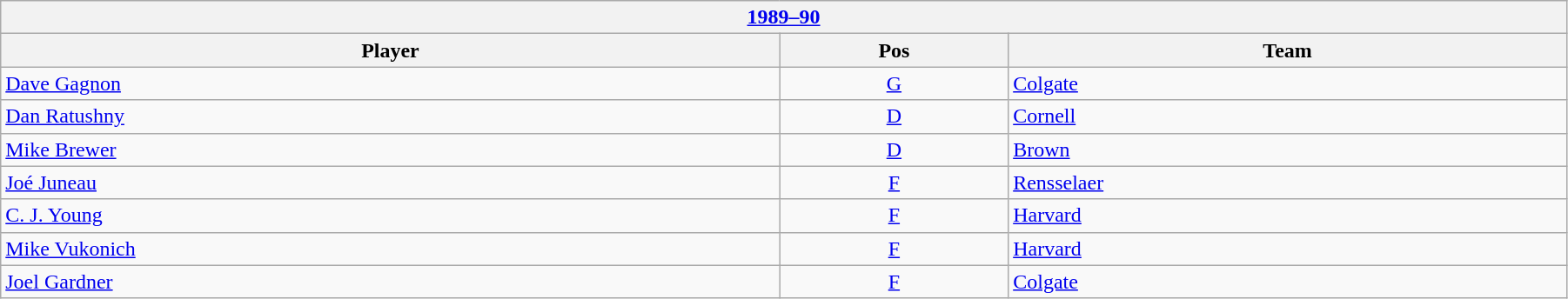<table class="wikitable" width=95%>
<tr>
<th colspan=3><a href='#'>1989–90</a></th>
</tr>
<tr>
<th>Player</th>
<th>Pos</th>
<th>Team</th>
</tr>
<tr>
<td><a href='#'>Dave Gagnon</a></td>
<td align=center><a href='#'>G</a></td>
<td><a href='#'>Colgate</a></td>
</tr>
<tr>
<td><a href='#'>Dan Ratushny</a></td>
<td align=center><a href='#'>D</a></td>
<td><a href='#'>Cornell</a></td>
</tr>
<tr>
<td><a href='#'>Mike Brewer</a></td>
<td align=center><a href='#'>D</a></td>
<td><a href='#'>Brown</a></td>
</tr>
<tr>
<td><a href='#'>Joé Juneau</a></td>
<td align=center><a href='#'>F</a></td>
<td><a href='#'>Rensselaer</a></td>
</tr>
<tr>
<td><a href='#'>C. J. Young</a></td>
<td align=center><a href='#'>F</a></td>
<td><a href='#'>Harvard</a></td>
</tr>
<tr>
<td><a href='#'>Mike Vukonich</a></td>
<td align=center><a href='#'>F</a></td>
<td><a href='#'>Harvard</a></td>
</tr>
<tr>
<td><a href='#'>Joel Gardner</a></td>
<td align=center><a href='#'>F</a></td>
<td><a href='#'>Colgate</a></td>
</tr>
</table>
